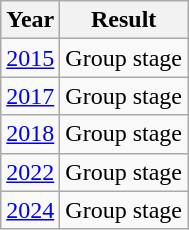<table class="wikitable">
<tr>
<th>Year</th>
<th>Result</th>
</tr>
<tr>
<td> <a href='#'>2015</a></td>
<td>Group stage</td>
</tr>
<tr>
<td> <a href='#'>2017</a></td>
<td>Group stage</td>
</tr>
<tr>
<td> <a href='#'>2018</a></td>
<td>Group stage</td>
</tr>
<tr>
<td> <a href='#'>2022</a></td>
<td>Group stage</td>
</tr>
<tr>
<td> <a href='#'>2024</a></td>
<td>Group stage</td>
</tr>
</table>
